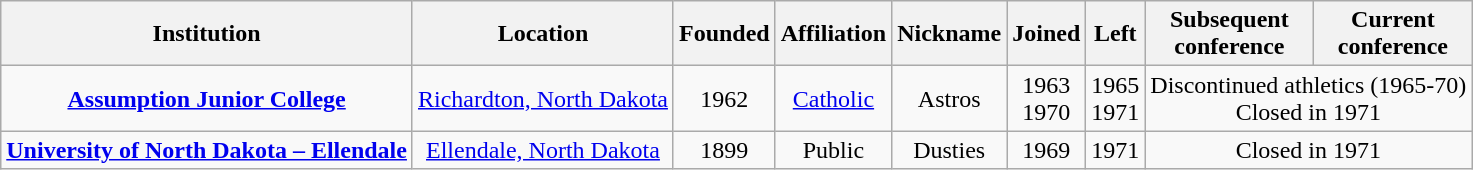<table class="wikitable sortable" style="text-align:center">
<tr>
<th>Institution</th>
<th>Location</th>
<th>Founded</th>
<th>Affiliation</th>
<th>Nickname</th>
<th>Joined</th>
<th>Left</th>
<th>Subsequent<br>conference</th>
<th>Current<br>conference</th>
</tr>
<tr>
<td><strong><a href='#'>Assumption Junior College</a></strong></td>
<td><a href='#'>Richardton, North Dakota</a></td>
<td>1962</td>
<td><a href='#'>Catholic</a><br></td>
<td>Astros</td>
<td>1963<br>1970</td>
<td>1965<br>1971</td>
<td colspan = "2">Discontinued athletics (1965-70)<br>Closed in 1971</td>
</tr>
<tr>
<td><strong><a href='#'>University of North Dakota – Ellendale</a></strong></td>
<td><a href='#'>Ellendale, North Dakota</a></td>
<td>1899</td>
<td>Public</td>
<td>Dusties</td>
<td>1969</td>
<td>1971</td>
<td colspan="2">Closed in 1971</td>
</tr>
</table>
